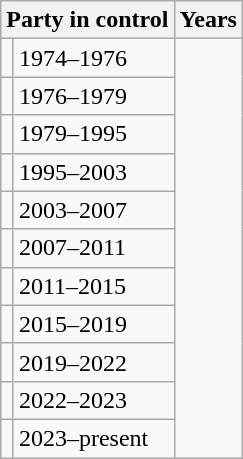<table class="wikitable">
<tr>
<th colspan=2>Party in control</th>
<th>Years</th>
</tr>
<tr>
<td></td>
<td>1974–1976</td>
</tr>
<tr>
<td></td>
<td>1976–1979</td>
</tr>
<tr>
<td></td>
<td>1979–1995</td>
</tr>
<tr>
<td></td>
<td>1995–2003</td>
</tr>
<tr>
<td></td>
<td>2003–2007</td>
</tr>
<tr>
<td></td>
<td>2007–2011</td>
</tr>
<tr>
<td></td>
<td>2011–2015</td>
</tr>
<tr>
<td></td>
<td>2015–2019</td>
</tr>
<tr>
<td></td>
<td>2019–2022</td>
</tr>
<tr>
<td></td>
<td>2022–2023</td>
</tr>
<tr>
<td></td>
<td>2023–present</td>
</tr>
</table>
